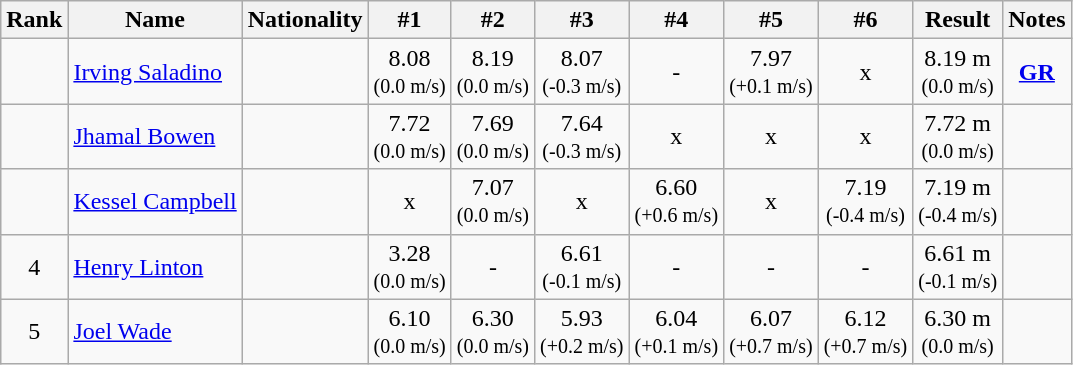<table class="wikitable sortable" style="text-align:center">
<tr>
<th>Rank</th>
<th>Name</th>
<th>Nationality</th>
<th>#1</th>
<th>#2</th>
<th>#3</th>
<th>#4</th>
<th>#5</th>
<th>#6</th>
<th>Result</th>
<th>Notes</th>
</tr>
<tr>
<td></td>
<td align=left><a href='#'>Irving Saladino</a></td>
<td align=left></td>
<td>8.08<br> <small>(0.0 m/s)</small></td>
<td>8.19<br> <small>(0.0 m/s)</small></td>
<td>8.07<br> <small>(-0.3 m/s)</small></td>
<td>-</td>
<td>7.97<br> <small>(+0.1 m/s)</small></td>
<td>x</td>
<td>8.19 m<br><small>(0.0 m/s)</small></td>
<td><strong><a href='#'>GR</a></strong></td>
</tr>
<tr>
<td></td>
<td align=left><a href='#'>Jhamal Bowen</a></td>
<td align=left></td>
<td>7.72<br> <small>(0.0 m/s)</small></td>
<td>7.69<br> <small>(0.0 m/s)</small></td>
<td>7.64<br> <small>(-0.3 m/s)</small></td>
<td>x</td>
<td>x</td>
<td>x</td>
<td>7.72 m<br><small>(0.0 m/s)</small></td>
<td></td>
</tr>
<tr>
<td></td>
<td align=left><a href='#'>Kessel Campbell</a></td>
<td align=left></td>
<td>x</td>
<td>7.07<br> <small>(0.0 m/s)</small></td>
<td>x</td>
<td>6.60<br> <small>(+0.6 m/s)</small></td>
<td>x</td>
<td>7.19<br> <small>(-0.4 m/s)</small></td>
<td>7.19 m<br><small>(-0.4 m/s)</small></td>
<td></td>
</tr>
<tr>
<td>4</td>
<td align=left><a href='#'>Henry Linton</a></td>
<td align=left></td>
<td>3.28<br> <small>(0.0 m/s)</small></td>
<td>-</td>
<td>6.61<br> <small>(-0.1 m/s)</small></td>
<td>-</td>
<td>-</td>
<td>-</td>
<td>6.61 m<br><small>(-0.1 m/s)</small></td>
<td></td>
</tr>
<tr>
<td>5</td>
<td align=left><a href='#'>Joel Wade</a></td>
<td align=left></td>
<td>6.10<br> <small>(0.0 m/s)</small></td>
<td>6.30<br> <small>(0.0 m/s)</small></td>
<td>5.93<br> <small>(+0.2 m/s)</small></td>
<td>6.04<br> <small>(+0.1 m/s)</small></td>
<td>6.07<br> <small>(+0.7 m/s)</small></td>
<td>6.12<br> <small>(+0.7 m/s)</small></td>
<td>6.30 m<br><small>(0.0 m/s)</small></td>
<td></td>
</tr>
</table>
